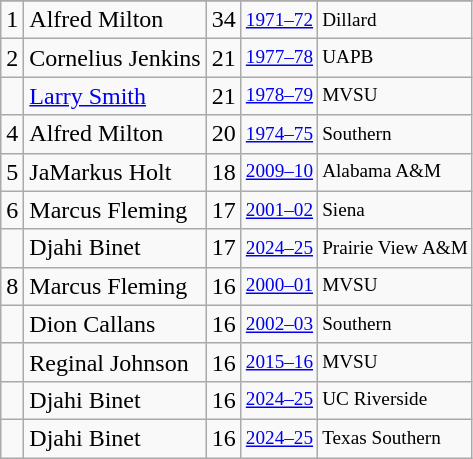<table class="wikitable">
<tr>
</tr>
<tr>
<td>1</td>
<td>Alfred Milton</td>
<td>34</td>
<td style="font-size:80%;"><a href='#'>1971–72</a></td>
<td style="font-size:80%;">Dillard</td>
</tr>
<tr>
<td>2</td>
<td>Cornelius Jenkins</td>
<td>21</td>
<td style="font-size:80%;"><a href='#'>1977–78</a></td>
<td style="font-size:80%;">UAPB</td>
</tr>
<tr>
<td></td>
<td><a href='#'>Larry Smith</a></td>
<td>21</td>
<td style="font-size:80%;"><a href='#'>1978–79</a></td>
<td style="font-size:80%;">MVSU</td>
</tr>
<tr>
<td>4</td>
<td>Alfred Milton</td>
<td>20</td>
<td style="font-size:80%;"><a href='#'>1974–75</a></td>
<td style="font-size:80%;">Southern</td>
</tr>
<tr>
<td>5</td>
<td>JaMarkus Holt</td>
<td>18</td>
<td style="font-size:80%;"><a href='#'>2009–10</a></td>
<td style="font-size:80%;">Alabama A&M</td>
</tr>
<tr>
<td>6</td>
<td>Marcus Fleming</td>
<td>17</td>
<td style="font-size:80%;"><a href='#'>2001–02</a></td>
<td style="font-size:80%;">Siena</td>
</tr>
<tr>
<td></td>
<td>Djahi Binet</td>
<td>17</td>
<td style="font-size:80%;"><a href='#'>2024–25</a></td>
<td style="font-size:80%;">Prairie View A&M</td>
</tr>
<tr>
<td>8</td>
<td>Marcus Fleming</td>
<td>16</td>
<td style="font-size:80%;"><a href='#'>2000–01</a></td>
<td style="font-size:80%;">MVSU</td>
</tr>
<tr>
<td></td>
<td>Dion Callans</td>
<td>16</td>
<td style="font-size:80%;"><a href='#'>2002–03</a></td>
<td style="font-size:80%;">Southern</td>
</tr>
<tr>
<td></td>
<td>Reginal Johnson</td>
<td>16</td>
<td style="font-size:80%;"><a href='#'>2015–16</a></td>
<td style="font-size:80%;">MVSU</td>
</tr>
<tr>
<td></td>
<td>Djahi Binet</td>
<td>16</td>
<td style="font-size:80%;"><a href='#'>2024–25</a></td>
<td style="font-size:80%;">UC Riverside</td>
</tr>
<tr>
<td></td>
<td>Djahi Binet</td>
<td>16</td>
<td style="font-size:80%;"><a href='#'>2024–25</a></td>
<td style="font-size:80%;">Texas Southern</td>
</tr>
</table>
